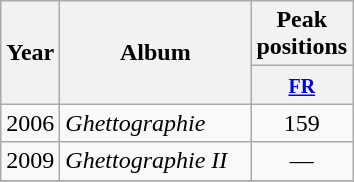<table class="wikitable">
<tr>
<th align="center" rowspan="2" width="10">Year</th>
<th align="center" rowspan="2" width="120">Album</th>
<th align="center" colspan="1" width="20">Peak positions</th>
</tr>
<tr>
<th width="20"><small><a href='#'>FR</a><br></small></th>
</tr>
<tr>
<td>2006</td>
<td><em>Ghettographie</em></td>
<td style="text-align:center;">159</td>
</tr>
<tr>
<td>2009</td>
<td><em>Ghettographie II</em></td>
<td style="text-align:center;">—</td>
</tr>
<tr>
</tr>
</table>
